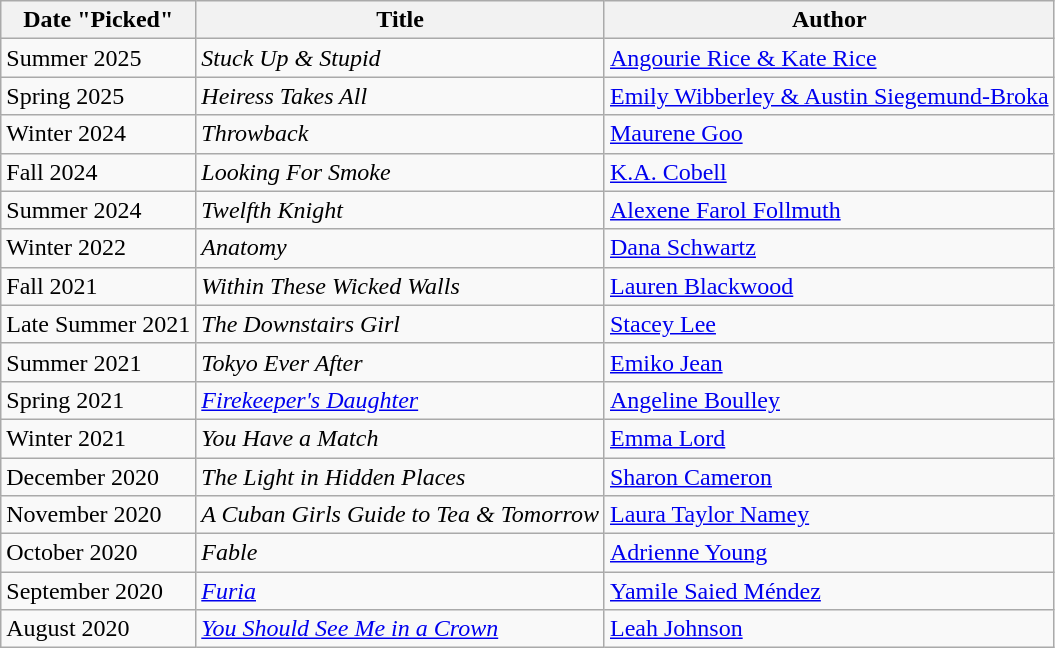<table class="wikitable">
<tr>
<th>Date "Picked"</th>
<th>Title</th>
<th>Author</th>
</tr>
<tr>
<td>Summer 2025</td>
<td><em>Stuck Up & Stupid</em></td>
<td><a href='#'>Angourie Rice & Kate Rice</a></td>
</tr>
<tr>
<td>Spring 2025</td>
<td><em>Heiress Takes All</em></td>
<td><a href='#'>Emily Wibberley & Austin Siegemund-Broka</a></td>
</tr>
<tr>
<td>Winter 2024</td>
<td><em>Throwback</em></td>
<td><a href='#'>Maurene Goo</a></td>
</tr>
<tr>
<td>Fall 2024</td>
<td><em>Looking For Smoke</em></td>
<td><a href='#'>K.A. Cobell</a></td>
</tr>
<tr>
<td>Summer 2024</td>
<td><em>Twelfth Knight</em></td>
<td><a href='#'>Alexene Farol Follmuth</a></td>
</tr>
<tr>
<td>Winter 2022</td>
<td><em>Anatomy</em></td>
<td><a href='#'>Dana Schwartz</a></td>
</tr>
<tr>
<td>Fall 2021</td>
<td><em>Within These Wicked Walls</em></td>
<td><a href='#'>Lauren Blackwood</a></td>
</tr>
<tr>
<td>Late Summer 2021</td>
<td><em>The Downstairs Girl</em></td>
<td><a href='#'>Stacey Lee</a></td>
</tr>
<tr>
<td>Summer 2021</td>
<td><em>Tokyo Ever After</em></td>
<td><a href='#'>Emiko Jean</a></td>
</tr>
<tr>
<td>Spring 2021</td>
<td><em><a href='#'>Firekeeper's Daughter</a></em></td>
<td><a href='#'>Angeline Boulley</a></td>
</tr>
<tr>
<td>Winter 2021</td>
<td><em>You Have a Match</em></td>
<td><a href='#'>Emma Lord</a></td>
</tr>
<tr>
<td>December 2020</td>
<td><em>The Light in Hidden Places</em></td>
<td><a href='#'>Sharon Cameron</a></td>
</tr>
<tr>
<td>November 2020</td>
<td><em>A Cuban Girls Guide to Tea & Tomorrow</em></td>
<td><a href='#'>Laura Taylor Namey</a></td>
</tr>
<tr>
<td>October 2020</td>
<td><em>Fable</em></td>
<td><a href='#'>Adrienne Young</a></td>
</tr>
<tr>
<td>September 2020</td>
<td><em><a href='#'>Furia</a></em></td>
<td><a href='#'>Yamile Saied Méndez</a></td>
</tr>
<tr>
<td>August 2020</td>
<td><em><a href='#'>You Should See Me in a Crown</a></em></td>
<td><a href='#'>Leah Johnson</a></td>
</tr>
</table>
